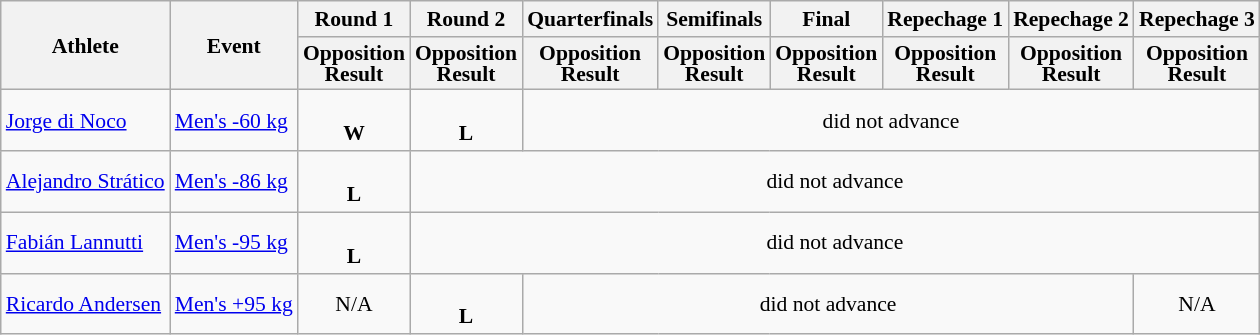<table class="wikitable" style="font-size:90%">
<tr>
<th rowspan="2">Athlete</th>
<th rowspan="2">Event</th>
<th>Round 1</th>
<th>Round 2</th>
<th>Quarterfinals</th>
<th>Semifinals</th>
<th>Final</th>
<th>Repechage 1</th>
<th>Repechage 2</th>
<th>Repechage 3</th>
</tr>
<tr>
<th style="line-height:1em">Opposition<br>Result</th>
<th style="line-height:1em">Opposition<br>Result</th>
<th style="line-height:1em">Opposition<br>Result</th>
<th style="line-height:1em">Opposition<br>Result</th>
<th style="line-height:1em">Opposition<br>Result</th>
<th style="line-height:1em">Opposition<br>Result</th>
<th style="line-height:1em">Opposition<br>Result</th>
<th style="line-height:1em">Opposition<br>Result</th>
</tr>
<tr>
<td><a href='#'>Jorge di Noco</a></td>
<td><a href='#'>Men's -60 kg</a></td>
<td align="center"><br><strong>W</strong></td>
<td align="center"><br><strong>L</strong></td>
<td align="center" colspan=6>did not advance</td>
</tr>
<tr>
<td><a href='#'>Alejandro Strático</a></td>
<td><a href='#'>Men's -86 kg</a></td>
<td align="center"><br><strong>L</strong></td>
<td align="center" colspan=7>did not advance</td>
</tr>
<tr>
<td><a href='#'>Fabián Lannutti</a></td>
<td><a href='#'>Men's -95 kg</a></td>
<td align="center"><br><strong>L</strong></td>
<td align="center" colspan=7>did not advance</td>
</tr>
<tr>
<td><a href='#'>Ricardo Andersen</a></td>
<td><a href='#'>Men's +95 kg</a></td>
<td align="center">N/A</td>
<td align="center"><br><strong>L</strong></td>
<td align="center" colspan=5>did not advance</td>
<td align="center">N/A</td>
</tr>
</table>
